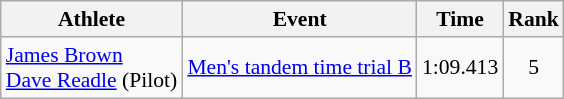<table class="wikitable" style="font-size:90%;">
<tr>
<th>Athlete</th>
<th>Event</th>
<th>Time</th>
<th>Rank</th>
</tr>
<tr align=center>
<td align=left><a href='#'>James Brown</a><br><a href='#'>Dave Readle</a> (Pilot)</td>
<td align=left><a href='#'>Men's tandem time trial B</a></td>
<td>1:09.413</td>
<td>5</td>
</tr>
</table>
